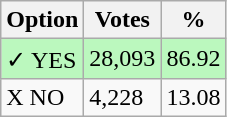<table class="wikitable">
<tr>
<th>Option</th>
<th>Votes</th>
<th>%</th>
</tr>
<tr>
<td style=background:#bbf8be>✓ YES</td>
<td style=background:#bbf8be>28,093</td>
<td style=background:#bbf8be>86.92</td>
</tr>
<tr>
<td>X NO</td>
<td>4,228</td>
<td>13.08</td>
</tr>
</table>
